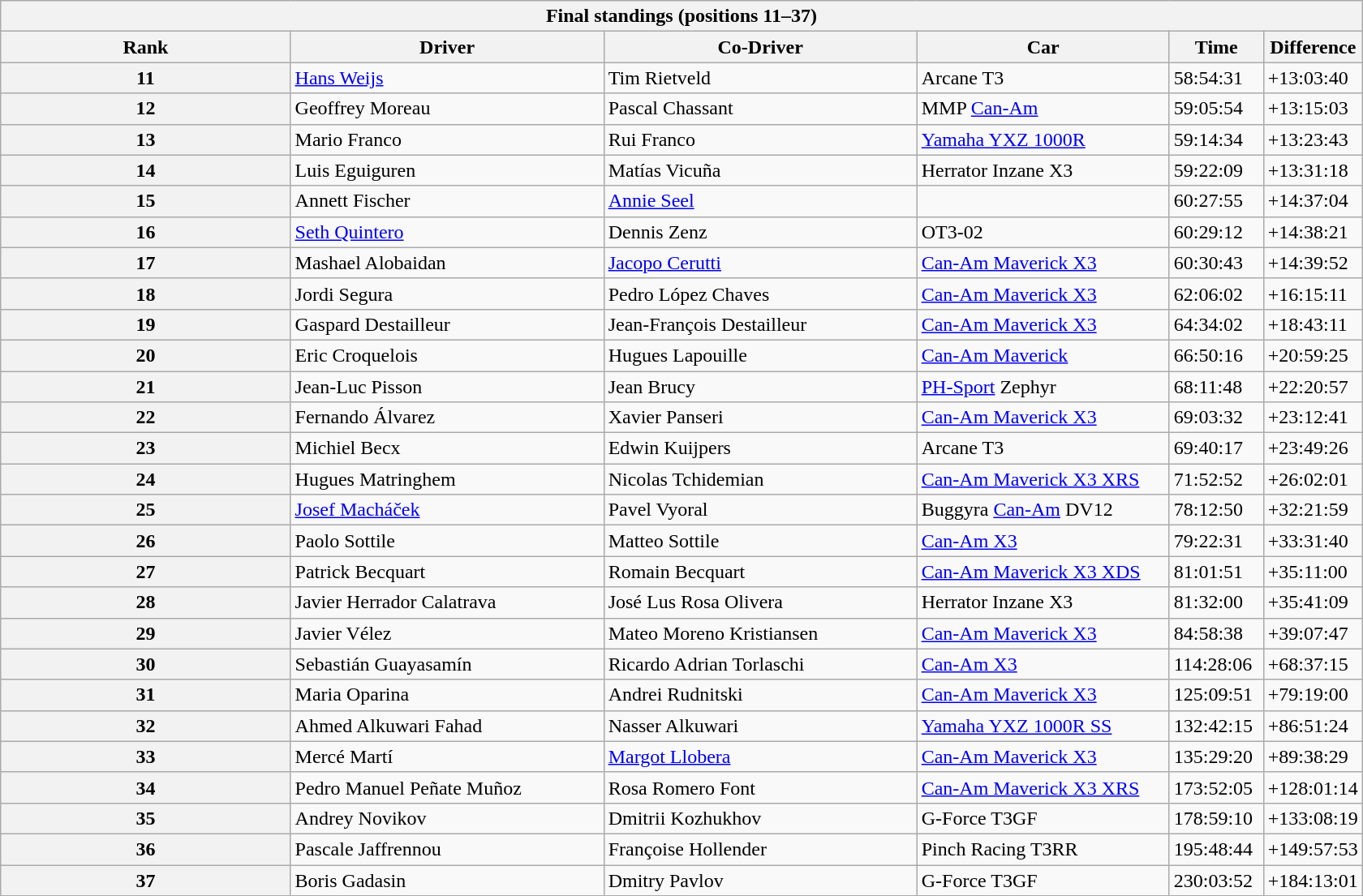<table class="collapsible collapsed wikitable" style="width:70em;margin-top:-1px;">
<tr>
<th colspan="6">Final standings (positions 11–37)</th>
</tr>
<tr>
<th>Rank</th>
<th style="width:250px;">Driver</th>
<th style="width:250px;">Co-Driver</th>
<th style="width:200px;">Car</th>
<th style="width:70px;">Time</th>
<th style="width:70px;">Difference</th>
</tr>
<tr>
<th>11</th>
<td> <a href='#'>Hans Weijs</a></td>
<td> Tim Rietveld</td>
<td>Arcane T3</td>
<td>58:54:31</td>
<td>+13:03:40</td>
</tr>
<tr>
<th>12</th>
<td> Geoffrey Moreau</td>
<td> Pascal Chassant</td>
<td>MMP <a href='#'>Can-Am</a></td>
<td>59:05:54</td>
<td>+13:15:03</td>
</tr>
<tr>
<th>13</th>
<td> Mario Franco</td>
<td> Rui Franco</td>
<td><a href='#'>Yamaha YXZ 1000R</a></td>
<td>59:14:34</td>
<td>+13:23:43</td>
</tr>
<tr>
<th>14</th>
<td> Luis Eguiguren</td>
<td> Matías Vicuña</td>
<td>Herrator Inzane X3</td>
<td>59:22:09</td>
<td>+13:31:18</td>
</tr>
<tr>
<th>15</th>
<td> Annett Fischer</td>
<td> <a href='#'>Annie Seel</a></td>
<td></td>
<td>60:27:55</td>
<td>+14:37:04</td>
</tr>
<tr>
<th>16</th>
<td> <a href='#'>Seth Quintero</a></td>
<td> Dennis Zenz</td>
<td>OT3-02</td>
<td>60:29:12</td>
<td>+14:38:21</td>
</tr>
<tr>
<th>17</th>
<td> Mashael Alobaidan</td>
<td> <a href='#'>Jacopo Cerutti</a></td>
<td><a href='#'>Can-Am Maverick X3</a></td>
<td>60:30:43</td>
<td>+14:39:52</td>
</tr>
<tr>
<th>18</th>
<td> Jordi Segura</td>
<td> Pedro López Chaves</td>
<td><a href='#'>Can-Am Maverick X3</a></td>
<td>62:06:02</td>
<td>+16:15:11</td>
</tr>
<tr>
<th>19</th>
<td> Gaspard Destailleur</td>
<td> Jean-François Destailleur</td>
<td><a href='#'>Can-Am Maverick X3</a></td>
<td>64:34:02</td>
<td>+18:43:11</td>
</tr>
<tr>
<th>20</th>
<td> Eric Croquelois</td>
<td> Hugues Lapouille</td>
<td><a href='#'>Can-Am Maverick</a></td>
<td>66:50:16</td>
<td>+20:59:25</td>
</tr>
<tr>
<th>21</th>
<td> Jean-Luc Pisson</td>
<td> Jean Brucy</td>
<td><a href='#'>PH-Sport</a> Zephyr</td>
<td>68:11:48</td>
<td>+22:20:57</td>
</tr>
<tr>
<th>22</th>
<td> Fernando Álvarez</td>
<td> Xavier Panseri</td>
<td><a href='#'>Can-Am Maverick X3</a></td>
<td>69:03:32</td>
<td>+23:12:41</td>
</tr>
<tr>
<th>23</th>
<td> Michiel Becx</td>
<td> Edwin Kuijpers</td>
<td>Arcane T3</td>
<td>69:40:17</td>
<td>+23:49:26</td>
</tr>
<tr>
<th>24</th>
<td> Hugues Matringhem</td>
<td> Nicolas Tchidemian</td>
<td><a href='#'>Can-Am Maverick X3 XRS</a></td>
<td>71:52:52</td>
<td>+26:02:01</td>
</tr>
<tr>
<th>25</th>
<td> <a href='#'>Josef Macháček</a></td>
<td> Pavel Vyoral</td>
<td>Buggyra <a href='#'>Can-Am</a> DV12</td>
<td>78:12:50</td>
<td>+32:21:59</td>
</tr>
<tr>
<th>26</th>
<td> Paolo Sottile</td>
<td> Matteo Sottile</td>
<td><a href='#'>Can-Am X3</a></td>
<td>79:22:31</td>
<td>+33:31:40</td>
</tr>
<tr>
<th>27</th>
<td> Patrick Becquart</td>
<td> Romain Becquart</td>
<td><a href='#'>Can-Am Maverick X3 XDS</a></td>
<td>81:01:51</td>
<td>+35:11:00</td>
</tr>
<tr>
<th>28</th>
<td> Javier Herrador Calatrava</td>
<td> José Lus Rosa Olivera</td>
<td>Herrator Inzane X3</td>
<td>81:32:00</td>
<td>+35:41:09</td>
</tr>
<tr>
<th>29</th>
<td> Javier Vélez</td>
<td> Mateo Moreno Kristiansen</td>
<td><a href='#'>Can-Am Maverick X3</a></td>
<td>84:58:38</td>
<td>+39:07:47</td>
</tr>
<tr>
<th>30</th>
<td> Sebastián Guayasamín</td>
<td> Ricardo Adrian Torlaschi</td>
<td><a href='#'>Can-Am X3</a></td>
<td>114:28:06</td>
<td>+68:37:15</td>
</tr>
<tr>
<th>31</th>
<td> Maria Oparina</td>
<td> Andrei Rudnitski</td>
<td><a href='#'>Can-Am Maverick X3</a></td>
<td>125:09:51</td>
<td>+79:19:00</td>
</tr>
<tr>
<th>32</th>
<td> Ahmed Alkuwari Fahad</td>
<td> Nasser Alkuwari</td>
<td><a href='#'>Yamaha YXZ 1000R SS</a></td>
<td>132:42:15</td>
<td>+86:51:24</td>
</tr>
<tr>
<th>33</th>
<td> Mercé Martí</td>
<td> <a href='#'>Margot Llobera</a></td>
<td><a href='#'>Can-Am Maverick X3</a></td>
<td>135:29:20</td>
<td>+89:38:29</td>
</tr>
<tr>
<th>34</th>
<td> Pedro Manuel Peñate Muñoz</td>
<td> Rosa Romero Font</td>
<td><a href='#'>Can-Am Maverick X3 XRS</a></td>
<td>173:52:05</td>
<td>+128:01:14</td>
</tr>
<tr>
<th>35</th>
<td> Andrey Novikov</td>
<td> Dmitrii Kozhukhov</td>
<td>G-Force T3GF</td>
<td>178:59:10</td>
<td>+133:08:19</td>
</tr>
<tr>
<th>36</th>
<td> Pascale Jaffrennou</td>
<td> Françoise Hollender</td>
<td>Pinch Racing T3RR</td>
<td>195:48:44</td>
<td>+149:57:53</td>
</tr>
<tr>
<th>37</th>
<td> Boris Gadasin</td>
<td> Dmitry Pavlov</td>
<td>G-Force T3GF</td>
<td>230:03:52</td>
<td>+184:13:01</td>
</tr>
</table>
